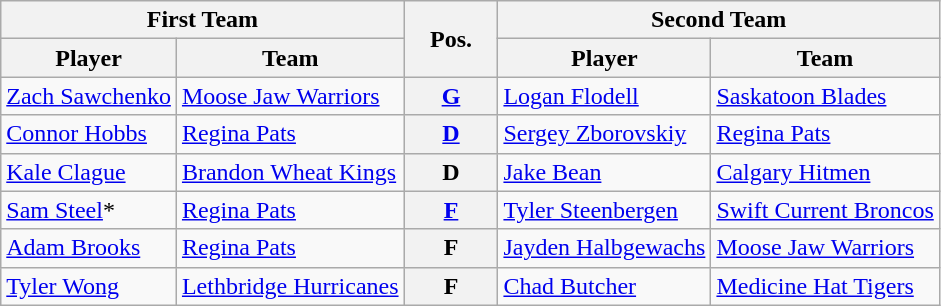<table class="wikitable">
<tr>
<th colspan="2">First Team</th>
<th style="width:10%;" rowspan="2">Pos.</th>
<th colspan="2">Second Team</th>
</tr>
<tr>
<th>Player</th>
<th>Team</th>
<th>Player</th>
<th>Team</th>
</tr>
<tr>
<td><a href='#'>Zach Sawchenko</a></td>
<td><a href='#'>Moose Jaw Warriors</a></td>
<th style="text-align:center;"><a href='#'>G</a></th>
<td><a href='#'>Logan Flodell</a></td>
<td><a href='#'>Saskatoon Blades</a></td>
</tr>
<tr>
<td><a href='#'>Connor Hobbs</a></td>
<td><a href='#'>Regina Pats</a></td>
<th style="text-align:center;"><a href='#'>D</a></th>
<td><a href='#'>Sergey Zborovskiy</a></td>
<td><a href='#'>Regina Pats</a></td>
</tr>
<tr>
<td><a href='#'>Kale Clague</a></td>
<td><a href='#'>Brandon Wheat Kings</a></td>
<th style="text-align:center;">D</th>
<td><a href='#'>Jake Bean</a></td>
<td><a href='#'>Calgary Hitmen</a></td>
</tr>
<tr>
<td><a href='#'>Sam Steel</a>*</td>
<td><a href='#'>Regina Pats</a></td>
<th style="text-align:center;"><a href='#'>F</a></th>
<td><a href='#'>Tyler Steenbergen</a></td>
<td><a href='#'>Swift Current Broncos</a></td>
</tr>
<tr>
<td><a href='#'>Adam Brooks</a></td>
<td><a href='#'>Regina Pats</a></td>
<th style="text-align:center;">F</th>
<td><a href='#'>Jayden Halbgewachs</a></td>
<td><a href='#'>Moose Jaw Warriors</a></td>
</tr>
<tr>
<td><a href='#'>Tyler Wong</a></td>
<td><a href='#'>Lethbridge Hurricanes</a></td>
<th style="text-align:center;">F</th>
<td><a href='#'>Chad Butcher</a></td>
<td><a href='#'>Medicine Hat Tigers</a></td>
</tr>
</table>
